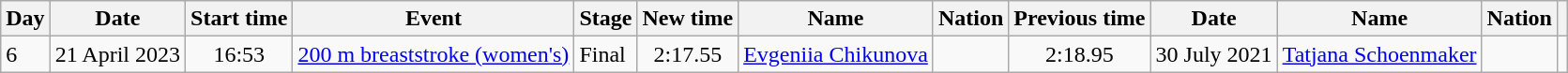<table class="wikitable">
<tr>
<th>Day</th>
<th>Date</th>
<th>Start time</th>
<th>Event</th>
<th>Stage</th>
<th>New time</th>
<th>Name</th>
<th>Nation</th>
<th>Previous time</th>
<th>Date</th>
<th>Name</th>
<th>Nation</th>
<th></th>
</tr>
<tr>
<td>6</td>
<td>21 April 2023</td>
<td style="text-align:center;">16:53</td>
<td><a href='#'>200 m breaststroke (women's)</a></td>
<td>Final</td>
<td style="text-align:center;">2:17.55</td>
<td><a href='#'>Evgeniia Chikunova</a></td>
<td></td>
<td style="text-align:center;">2:18.95</td>
<td>30 July 2021</td>
<td><a href='#'>Tatjana Schoenmaker</a></td>
<td></td>
<td></td>
</tr>
</table>
